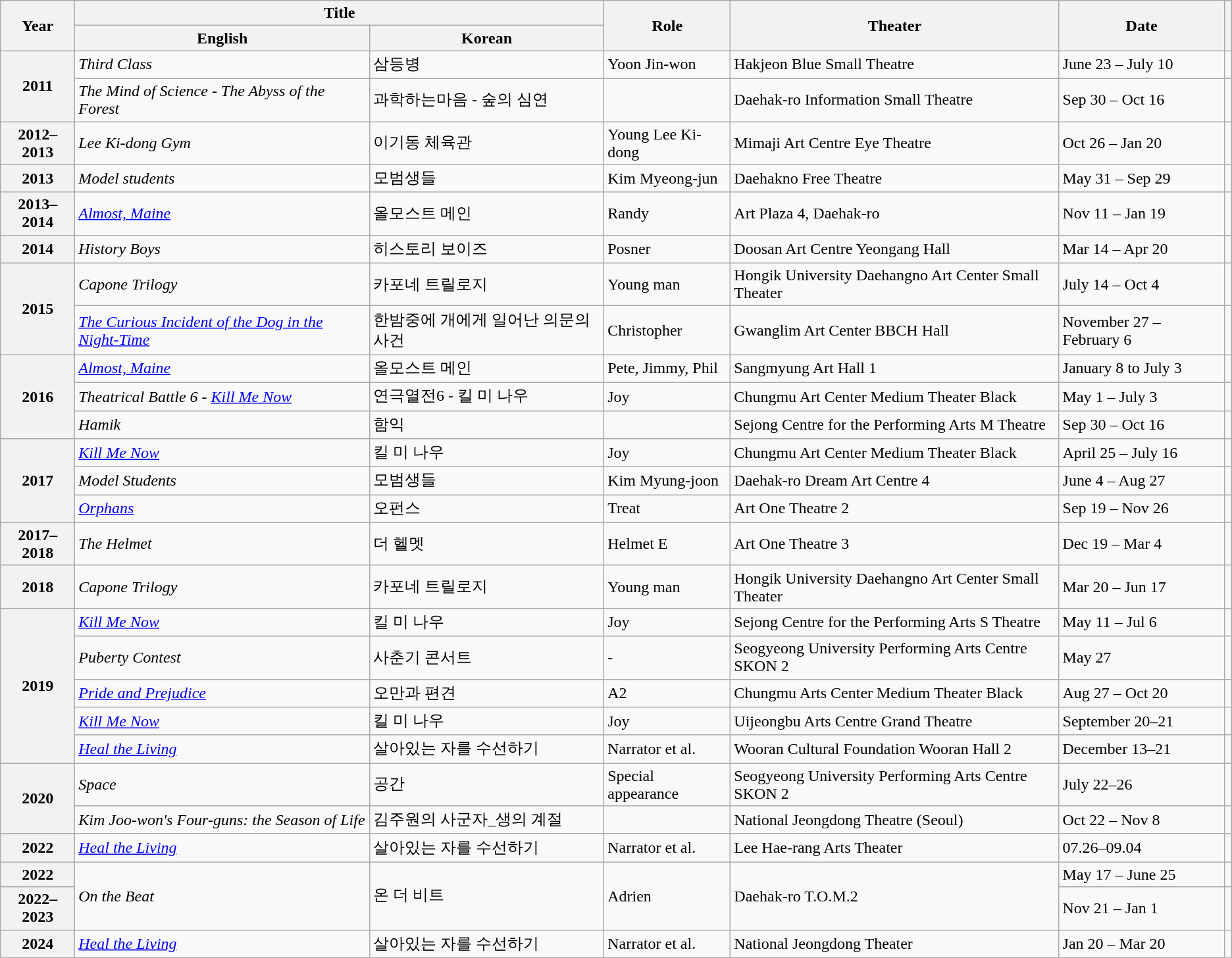<table class="wikitable sortable plainrowheaders">
<tr>
<th scope="col" rowspan="2">Year</th>
<th scope="col" colspan="2">Title</th>
<th scope="col" rowspan="2">Role</th>
<th scope="col" rowspan="2">Theater</th>
<th scope="col" rowspan="2">Date</th>
<th scope="col" rowspan="2" class="unsortable"></th>
</tr>
<tr>
<th>English</th>
<th>Korean</th>
</tr>
<tr>
<th scope="row" rowspan="2">2011</th>
<td><em>Third Class</em></td>
<td>삼등병</td>
<td>Yoon Jin-won</td>
<td>Hakjeon Blue Small Theatre</td>
<td>June 23 – July 10</td>
<td></td>
</tr>
<tr>
<td><em>The Mind of Science - The Abyss of the Forest</em></td>
<td>과학하는마음 - 숲의 심연</td>
<td></td>
<td>Daehak-ro Information Small Theatre</td>
<td>Sep 30 – Oct 16</td>
<td></td>
</tr>
<tr>
<th scope="row">2012–2013</th>
<td><em>Lee Ki-dong Gym</em></td>
<td>이기동 체육관</td>
<td>Young Lee Ki-dong</td>
<td>Mimaji Art Centre Eye Theatre</td>
<td>Oct 26 – Jan 20</td>
<td></td>
</tr>
<tr>
<th scope="row">2013</th>
<td><em>Model students</em></td>
<td>모범생들</td>
<td>Kim Myeong-jun</td>
<td>Daehakno Free Theatre</td>
<td>May 31 – Sep 29</td>
<td></td>
</tr>
<tr>
<th scope="row">2013–2014</th>
<td><em><a href='#'>Almost, Maine</a></em></td>
<td>올모스트 메인</td>
<td>Randy</td>
<td>Art Plaza 4, Daehak-ro</td>
<td>Nov 11 – Jan 19</td>
<td></td>
</tr>
<tr>
<th scope="row">2014</th>
<td><em>History Boys</em></td>
<td>히스토리 보이즈</td>
<td>Posner</td>
<td>Doosan Art Centre Yeongang Hall</td>
<td>Mar 14 – Apr 20</td>
<td></td>
</tr>
<tr>
<th scope="row" rowspan="2">2015</th>
<td><em>Capone Trilogy</em></td>
<td>카포네 트릴로지</td>
<td>Young man</td>
<td>Hongik University Daehangno Art Center Small Theater</td>
<td>July 14 – Oct 4</td>
<td></td>
</tr>
<tr>
<td><em><a href='#'>The Curious Incident of the Dog in the Night-Time</a></em></td>
<td>한밤중에 개에게 일어난 의문의 사건</td>
<td>Christopher</td>
<td>Gwanglim Art Center BBCH Hall</td>
<td>November 27 – February 6</td>
<td></td>
</tr>
<tr>
<th rowspan="3" scope="row">2016</th>
<td><em><a href='#'>Almost, Maine</a></em></td>
<td>올모스트 메인</td>
<td>Pete, Jimmy, Phil</td>
<td>Sangmyung Art Hall 1</td>
<td>January 8 to July 3</td>
<td></td>
</tr>
<tr>
<td><em>Theatrical Battle 6 - <a href='#'>Kill Me Now</a></em></td>
<td>연극열전6 - 킬 미 나우</td>
<td>Joy</td>
<td>Chungmu Art Center Medium Theater Black</td>
<td>May 1 – July 3</td>
<td></td>
</tr>
<tr>
<td><em>Hamik</em></td>
<td>함익</td>
<td></td>
<td>Sejong Centre for the Performing Arts M Theatre</td>
<td>Sep 30 – Oct 16</td>
<td></td>
</tr>
<tr>
<th scope="row" rowspan="3">2017</th>
<td><em><a href='#'>Kill Me Now</a></em></td>
<td>킬 미 나우</td>
<td>Joy</td>
<td>Chungmu Art Center Medium Theater Black</td>
<td>April 25 – July 16</td>
<td></td>
</tr>
<tr>
<td><em>Model Students</em></td>
<td>모범생들</td>
<td>Kim Myung-joon</td>
<td>Daehak-ro Dream Art Centre 4</td>
<td>June 4 – Aug 27</td>
<td></td>
</tr>
<tr>
<td><em><a href='#'>Orphans</a></em></td>
<td>오펀스</td>
<td>Treat</td>
<td>Art One Theatre 2</td>
<td>Sep 19 – Nov 26</td>
<td></td>
</tr>
<tr>
<th scope="row">2017–2018</th>
<td><em>The Helmet</em></td>
<td>더 헬멧</td>
<td>Helmet E</td>
<td>Art One Theatre 3</td>
<td>Dec 19 – Mar 4</td>
<td></td>
</tr>
<tr>
<th scope="row">2018</th>
<td><em>Capone Trilogy</em></td>
<td>카포네 트릴로지</td>
<td>Young man</td>
<td>Hongik University Daehangno Art Center Small Theater</td>
<td>Mar 20 – Jun 17</td>
<td></td>
</tr>
<tr>
<th scope="row" rowspan="5">2019</th>
<td><em><a href='#'>Kill Me Now</a></em></td>
<td>킬 미 나우</td>
<td>Joy</td>
<td>Sejong Centre for the Performing Arts S Theatre</td>
<td>May 11 – Jul 6</td>
<td></td>
</tr>
<tr>
<td><em>Puberty Contest</em></td>
<td>사춘기 콘서트</td>
<td>-</td>
<td>Seogyeong University Performing Arts Centre SKON 2</td>
<td>May 27</td>
<td></td>
</tr>
<tr>
<td><em><a href='#'>Pride and Prejudice</a></em></td>
<td>오만과 편견</td>
<td>A2</td>
<td>Chungmu Arts Center Medium Theater Black</td>
<td>Aug 27 – Oct 20</td>
<td></td>
</tr>
<tr>
<td><em><a href='#'>Kill Me Now</a></em></td>
<td>킬 미 나우</td>
<td>Joy</td>
<td>Uijeongbu Arts Centre Grand Theatre</td>
<td>September 20–21</td>
<td></td>
</tr>
<tr>
<td><em><a href='#'>Heal the Living</a></em></td>
<td>살아있는 자를 수선하기</td>
<td>Narrator et al.</td>
<td>Wooran Cultural Foundation Wooran Hall 2</td>
<td>December 13–21</td>
<td></td>
</tr>
<tr>
<th scope="row" rowspan="2">2020</th>
<td><em>Space</em></td>
<td>공간</td>
<td>Special appearance</td>
<td>Seogyeong University Performing Arts Centre SKON 2</td>
<td>July 22–26</td>
<td></td>
</tr>
<tr>
<td><em>Kim Joo-won's Four-guns: the Season of Life</em></td>
<td>김주원의 사군자_생의 계절</td>
<td></td>
<td>National Jeongdong Theatre (Seoul)</td>
<td>Oct 22 – Nov 8</td>
<td></td>
</tr>
<tr>
<th scope="row">2022</th>
<td><em><a href='#'>Heal the Living</a></em></td>
<td>살아있는 자를 수선하기</td>
<td>Narrator et al.</td>
<td>Lee Hae-rang Arts Theater</td>
<td>07.26–09.04</td>
<td></td>
</tr>
<tr>
<th scope="row">2022</th>
<td rowspan="2"><em>On the Beat</em></td>
<td rowspan="2">온 더 비트</td>
<td rowspan="2">Adrien</td>
<td rowspan="2">Daehak-ro T.O.M.2</td>
<td>May 17 – June 25</td>
<td></td>
</tr>
<tr>
<th scope="row">2022–2023</th>
<td>Nov 21 – Jan 1</td>
<td></td>
</tr>
<tr>
<th scope="row">2024</th>
<td><em><a href='#'>Heal the Living</a></em></td>
<td>살아있는 자를 수선하기</td>
<td>Narrator et al.</td>
<td>National Jeongdong Theater</td>
<td>Jan 20 – Mar 20</td>
<td></td>
</tr>
</table>
